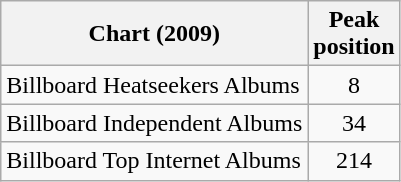<table class="wikitable sortable">
<tr>
<th>Chart (2009)</th>
<th>Peak<br>position</th>
</tr>
<tr>
<td>Billboard Heatseekers Albums </td>
<td style="text-align:center;">8</td>
</tr>
<tr>
<td>Billboard Independent Albums </td>
<td style="text-align:center;">34</td>
</tr>
<tr>
<td>Billboard Top Internet Albums </td>
<td style="text-align:center;">214</td>
</tr>
</table>
